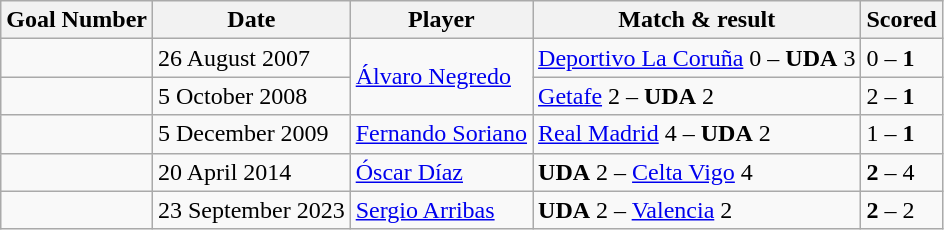<table class="wikitable">
<tr>
<th>Goal Number</th>
<th>Date</th>
<th>Player</th>
<th>Match & result</th>
<th>Scored</th>
</tr>
<tr>
<td></td>
<td>26 August 2007</td>
<td rowspan="2"> <a href='#'>Álvaro Negredo</a></td>
<td><a href='#'>Deportivo La Coruña</a> 0 – <strong>UDA</strong> 3</td>
<td>0 – <strong>1</strong></td>
</tr>
<tr>
<td></td>
<td>5 October 2008</td>
<td><a href='#'>Getafe</a> 2 – <strong>UDA</strong> 2</td>
<td>2 – <strong>1</strong></td>
</tr>
<tr>
<td></td>
<td>5 December 2009</td>
<td> <a href='#'>Fernando Soriano</a></td>
<td><a href='#'>Real Madrid</a> 4 – <strong>UDA</strong> 2</td>
<td>1 – <strong>1</strong></td>
</tr>
<tr>
<td></td>
<td>20 April 2014</td>
<td> <a href='#'>Óscar Díaz</a></td>
<td><strong>UDA</strong> 2 – <a href='#'>Celta Vigo</a> 4</td>
<td><strong>2</strong> – 4</td>
</tr>
<tr>
<td></td>
<td>23 September 2023</td>
<td> <a href='#'>Sergio Arribas</a></td>
<td><strong>UDA</strong> 2 – <a href='#'>Valencia</a> 2</td>
<td><strong>2</strong> – 2</td>
</tr>
</table>
